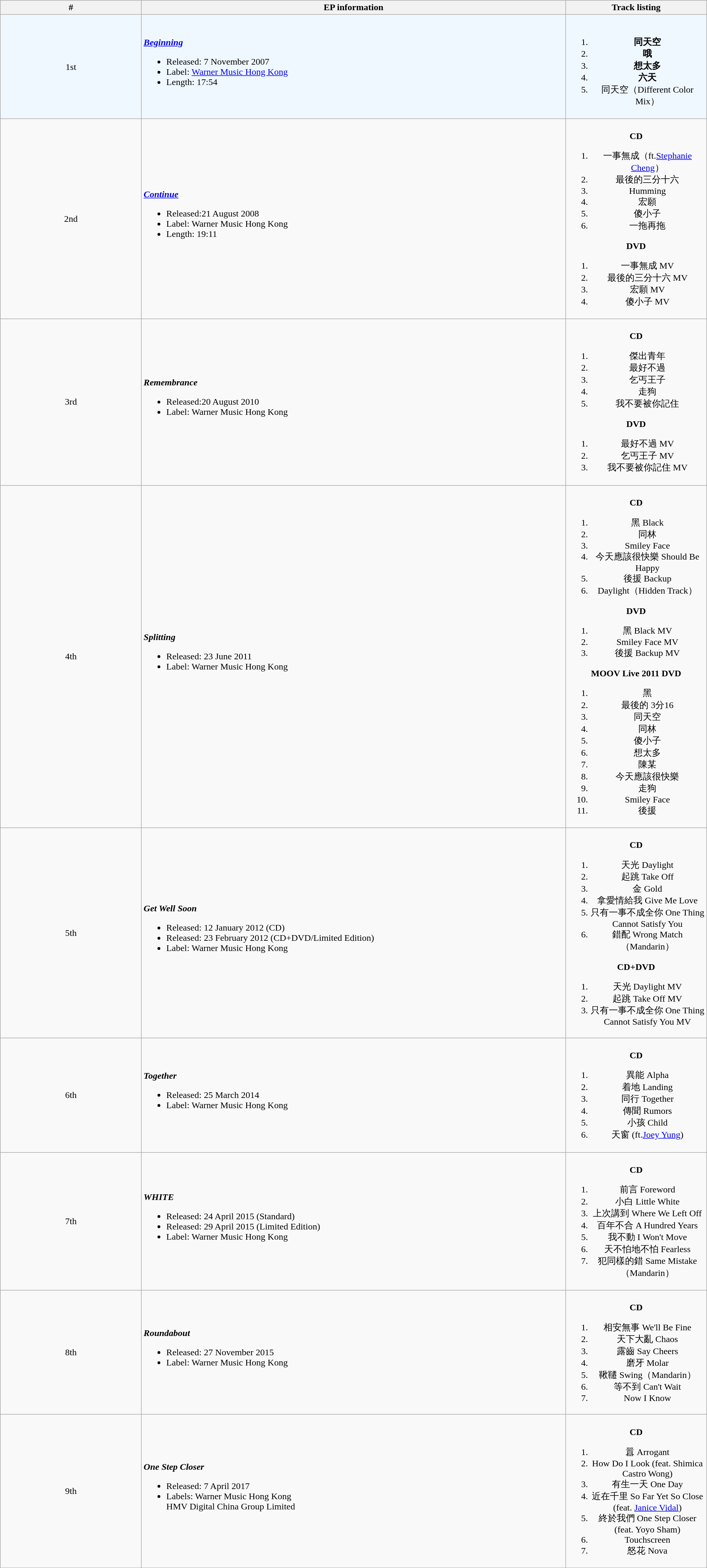<table class="wikitable">
<tr>
<th align="left"width="20%">#</th>
<th align="left" width="800"width="40%">EP information</th>
<th align="left" width= "20%">Track listing</th>
</tr>
<tr bgcolor="#F0F8FF">
<td align="center">1st</td>
<td align="left"><strong><em><a href='#'>Beginning</a></em></strong><br><ul><li>Released: 7 November 2007</li><li>Label: <a href='#'>Warner Music Hong Kong</a></li><li>Length: 17:54</li></ul></td>
<td align="center"><br><ol><li><strong>同天空</strong></li><li><strong>哦</strong></li><li><strong>想太多</strong></li><li><strong>六天</strong></li><li>同天空（Different Color Mix）</li></ol></td>
</tr>
<tr>
<td align="center">2nd</td>
<td align="left"><strong><em><a href='#'>Continue</a></em></strong><br><ul><li>Released:21 August 2008</li><li>Label: Warner Music Hong Kong</li><li>Length: 19:11</li></ul></td>
<td align="center"><br><strong>CD</strong><ol><li>一事無成（ft.<a href='#'>Stephanie Cheng</a>）</li><li>最後的三分十六</li><li>Humming</li><li>宏願</li><li>傻小子</li><li>一拖再拖</li></ol><strong>DVD</strong><ol><li>一事無成 MV</li><li>最後的三分十六 MV</li><li>宏願 MV</li><li>傻小子 MV</li></ol></td>
</tr>
<tr>
<td align="center">3rd</td>
<td align="left"><strong><em>Remembrance</em></strong><br><ul><li>Released:20 August 2010</li><li>Label: Warner Music Hong Kong</li></ul></td>
<td align="center"><br><strong>CD</strong><ol><li>傑出青年</li><li>最好不過</li><li>乞丐王子</li><li>走狗</li><li>我不要被你記住</li></ol><strong>DVD</strong><ol><li>最好不過 MV</li><li>乞丐王子 MV</li><li>我不要被你記住 MV</li></ol></td>
</tr>
<tr>
<td align="center">4th</td>
<td align="left"><strong><em>Splitting</em></strong><br><ul><li>Released: 23 June 2011</li><li>Label: Warner Music Hong Kong</li></ul></td>
<td align="center"><br><strong>CD</strong><ol><li>黑 Black</li><li>同林</li><li>Smiley Face</li><li>今天應該很快樂 Should Be Happy</li><li>後援 Backup</li><li>Daylight（Hidden Track）</li></ol><strong>DVD</strong><ol><li>黑 Black MV</li><li>Smiley Face MV</li><li>後援 Backup MV</li></ol><strong>MOOV Live 2011 DVD</strong><ol><li>黑</li><li>最後的 3分16</li><li>同天空</li><li>同林</li><li>傻小子</li><li>想太多</li><li>陳某</li><li>今天應該很快樂</li><li>走狗</li><li>Smiley Face</li><li>後援</li></ol></td>
</tr>
<tr>
<td align="center">5th</td>
<td align="left"><strong><em>Get Well Soon</em></strong><br><ul><li>Released: 12 January 2012 (CD)</li><li>Released: 23 February 2012 (CD+DVD/Limited Edition)</li><li>Label: Warner Music Hong Kong</li></ul></td>
<td align="center"><br><strong>CD</strong><ol><li>天光 Daylight</li><li>起跳 Take Off</li><li>金 Gold</li><li>拿愛情給我 Give Me Love</li><li>只有一事不成全你 One Thing Cannot Satisfy You</li><li>錯配 Wrong Match（Mandarin）</li></ol><strong>CD+DVD</strong><ol><li>天光 Daylight MV</li><li>起跳 Take Off MV</li><li>只有一事不成全你 One Thing Cannot Satisfy You MV</li></ol></td>
</tr>
<tr>
<td align="center">6th</td>
<td align="left"><strong><em>Together</em></strong><br><ul><li>Released: 25 March 2014</li><li>Label: Warner Music Hong Kong</li></ul></td>
<td align="center"><br><strong>CD</strong><ol><li>異能 Alpha</li><li>着地 Landing</li><li>同行 Together</li><li>傳聞 Rumors</li><li>小孩 Child</li><li>天窗 (ft.<a href='#'>Joey Yung</a>)</li></ol></td>
</tr>
<tr>
<td align="center">7th</td>
<td align="left"><strong><em>WHITE</em></strong><br><ul><li>Released: 24 April 2015 (Standard)</li><li>Released: 29 April 2015 (Limited Edition)</li><li>Label: Warner Music Hong Kong</li></ul></td>
<td align="center"><br><strong>CD</strong><ol><li>前言 Foreword</li><li>小白 Little White</li><li>上次講到 Where We Left Off</li><li>百年不合 A Hundred Years</li><li>我不動 I Won't Move</li><li>天不怕地不怕 Fearless</li><li>犯同樣的錯 Same Mistake（Mandarin）</li></ol></td>
</tr>
<tr>
<td align="center">8th</td>
<td align="left"><strong><em>Roundabout</em></strong><br><ul><li>Released: 27 November 2015</li><li>Label: Warner Music Hong Kong</li></ul></td>
<td align="center"><br><strong>CD</strong><ol><li>相安無事 We'll Be Fine</li><li>天下大亂 Chaos</li><li>露齒 Say Cheers</li><li>磨牙 Molar</li><li>鞦韆 Swing（Mandarin）</li><li>等不到 Can't Wait</li><li>Now I Know</li></ol></td>
</tr>
<tr>
<td align="center">9th</td>
<td align="left"><strong><em>One Step Closer</em></strong><br><ul><li>Released: 7 April 2017</li><li>Labels: Warner Music Hong Kong <br> HMV Digital China Group Limited</li></ul></td>
<td align="center"><br><strong>CD</strong><ol><li>囂 Arrogant</li><li>How Do I Look (feat. Shimica Castro Wong)</li><li>有生一天 One Day</li><li>近在千里 So Far Yet So Close (feat. <a href='#'>Janice Vidal</a>)</li><li>終於我們 One Step Closer (feat. Yoyo Sham)</li><li>Touchscreen</li><li>怒花 Nova</li></ol></td>
</tr>
</table>
